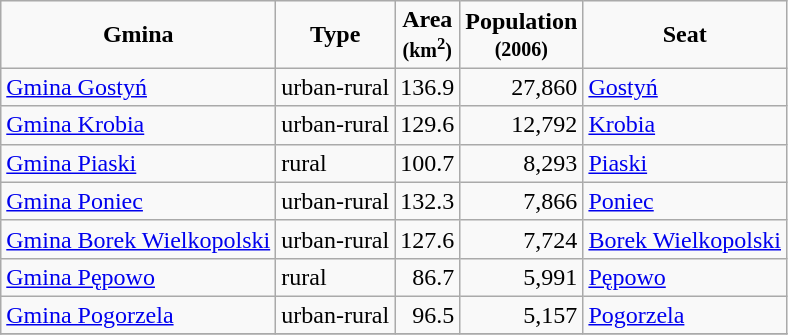<table class="wikitable">
<tr>
<td style="text-align:center;"><strong>Gmina</strong></td>
<td style="text-align:center;"><strong>Type</strong></td>
<td style="text-align:center;"><strong>Area<br><small>(km<sup>2</sup>)</small></strong></td>
<td style="text-align:center;"><strong>Population<br><small>(2006)</small></strong></td>
<td style="text-align:center;"><strong>Seat</strong></td>
</tr>
<tr>
<td><a href='#'>Gmina Gostyń</a></td>
<td>urban-rural</td>
<td style="text-align:right;">136.9</td>
<td style="text-align:right;">27,860</td>
<td><a href='#'>Gostyń</a></td>
</tr>
<tr>
<td><a href='#'>Gmina Krobia</a></td>
<td>urban-rural</td>
<td style="text-align:right;">129.6</td>
<td style="text-align:right;">12,792</td>
<td><a href='#'>Krobia</a></td>
</tr>
<tr>
<td><a href='#'>Gmina Piaski</a></td>
<td>rural</td>
<td style="text-align:right;">100.7</td>
<td style="text-align:right;">8,293</td>
<td><a href='#'>Piaski</a></td>
</tr>
<tr>
<td><a href='#'>Gmina Poniec</a></td>
<td>urban-rural</td>
<td style="text-align:right;">132.3</td>
<td style="text-align:right;">7,866</td>
<td><a href='#'>Poniec</a></td>
</tr>
<tr>
<td><a href='#'>Gmina Borek Wielkopolski</a></td>
<td>urban-rural</td>
<td style="text-align:right;">127.6</td>
<td style="text-align:right;">7,724</td>
<td><a href='#'>Borek Wielkopolski</a></td>
</tr>
<tr>
<td><a href='#'>Gmina Pępowo</a></td>
<td>rural</td>
<td style="text-align:right;">86.7</td>
<td style="text-align:right;">5,991</td>
<td><a href='#'>Pępowo</a></td>
</tr>
<tr>
<td><a href='#'>Gmina Pogorzela</a></td>
<td>urban-rural</td>
<td style="text-align:right;">96.5</td>
<td style="text-align:right;">5,157</td>
<td><a href='#'>Pogorzela</a></td>
</tr>
<tr>
</tr>
</table>
